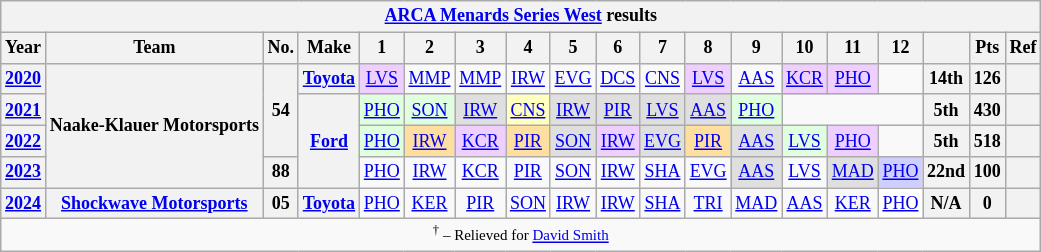<table class="wikitable" style="text-align:center; font-size:75%">
<tr>
<th colspan="19"><a href='#'>ARCA Menards Series West</a> results</th>
</tr>
<tr>
<th>Year</th>
<th>Team</th>
<th>No.</th>
<th>Make</th>
<th>1</th>
<th>2</th>
<th>3</th>
<th>4</th>
<th>5</th>
<th>6</th>
<th>7</th>
<th>8</th>
<th>9</th>
<th>10</th>
<th>11</th>
<th>12</th>
<th></th>
<th>Pts</th>
<th>Ref</th>
</tr>
<tr>
<th><a href='#'>2020</a></th>
<th rowspan="4">Naake-Klauer Motorsports</th>
<th rowspan="3">54</th>
<th><a href='#'>Toyota</a></th>
<td style="background:#EFCFFF;"><a href='#'>LVS</a><br></td>
<td><a href='#'>MMP</a></td>
<td><a href='#'>MMP</a></td>
<td><a href='#'>IRW</a></td>
<td><a href='#'>EVG</a></td>
<td><a href='#'>DCS</a></td>
<td><a href='#'>CNS</a></td>
<td style="background:#EFCFFF;"><a href='#'>LVS</a><br></td>
<td><a href='#'>AAS</a></td>
<td style="background:#EFCFFF;"><a href='#'>KCR</a><br></td>
<td style="background:#EFCFFF;"><a href='#'>PHO</a><br></td>
<td></td>
<th>14th</th>
<th>126</th>
<th></th>
</tr>
<tr>
<th><a href='#'>2021</a></th>
<th rowspan=3><a href='#'>Ford</a></th>
<td style="background:#DFFFDF;"><a href='#'>PHO</a><br></td>
<td style="background:#DFFFDF;"><a href='#'>SON</a><br></td>
<td style="background:#DFDFDF;"><a href='#'>IRW</a><br></td>
<td style="background:#FFFFBF;"><a href='#'>CNS</a><br></td>
<td style="background:#DFDFDF;"><a href='#'>IRW</a><br></td>
<td style="background:#DFDFDF;"><a href='#'>PIR</a><br></td>
<td style="background:#DFDFDF;"><a href='#'>LVS</a><br></td>
<td style="background:#DFDFDF;"><a href='#'>AAS</a><br></td>
<td style="background:#DFFFDF;"><a href='#'>PHO</a><br></td>
<td colspan="3"></td>
<th>5th</th>
<th>430</th>
<th></th>
</tr>
<tr>
<th><a href='#'>2022</a></th>
<td style="background:#DFFFDF;"><a href='#'>PHO</a><br></td>
<td style="background:#FFDF9F;"><a href='#'>IRW</a><br></td>
<td style="background:#EFCFFF;"><a href='#'>KCR</a><br></td>
<td style="background:#FFDF9F;"><a href='#'>PIR</a><br></td>
<td style="background:#DFDFDF;"><a href='#'>SON</a><br></td>
<td style="background:#EFCFFF;"><a href='#'>IRW</a><br></td>
<td style="background:#DFDFDF;"><a href='#'>EVG</a><br></td>
<td style="background:#FFDF9F;"><a href='#'>PIR</a><br></td>
<td style="background:#DFDFDF;"><a href='#'>AAS</a><br></td>
<td style="background:#DFFFDF;"><a href='#'>LVS</a><br></td>
<td style="background:#EFCFFF;"><a href='#'>PHO</a><br></td>
<td></td>
<th>5th</th>
<th>518</th>
<th></th>
</tr>
<tr>
<th><a href='#'>2023</a></th>
<th>88</th>
<td><a href='#'>PHO</a></td>
<td><a href='#'>IRW</a></td>
<td><a href='#'>KCR</a></td>
<td><a href='#'>PIR</a></td>
<td><a href='#'>SON</a></td>
<td><a href='#'>IRW</a></td>
<td><a href='#'>SHA</a></td>
<td><a href='#'>EVG</a></td>
<td style="background:#DFDFDF;"><a href='#'>AAS</a><br></td>
<td><a href='#'>LVS</a></td>
<td style="background:#DFDFDF;"><a href='#'>MAD</a><br></td>
<td style="background:#CFCFFF;"><a href='#'>PHO</a><br></td>
<th>22nd</th>
<th>100</th>
<th></th>
</tr>
<tr>
<th><a href='#'>2024</a></th>
<th><a href='#'>Shockwave Motorsports</a></th>
<th>05</th>
<th><a href='#'>Toyota</a></th>
<td><a href='#'>PHO</a></td>
<td><a href='#'>KER</a></td>
<td><a href='#'>PIR</a></td>
<td><a href='#'>SON</a></td>
<td><a href='#'>IRW</a></td>
<td><a href='#'>IRW</a></td>
<td><a href='#'>SHA</a></td>
<td><a href='#'>TRI</a></td>
<td><a href='#'>MAD</a></td>
<td><a href='#'>AAS</a></td>
<td><a href='#'>KER</a></td>
<td style="background:#FFFFFF;"><a href='#'>PHO</a><br></td>
<th>N/A</th>
<th>0</th>
<th></th>
</tr>
<tr>
<td colspan=32><small><sup>†</sup> – Relieved for <a href='#'>David Smith</a></small></td>
</tr>
</table>
